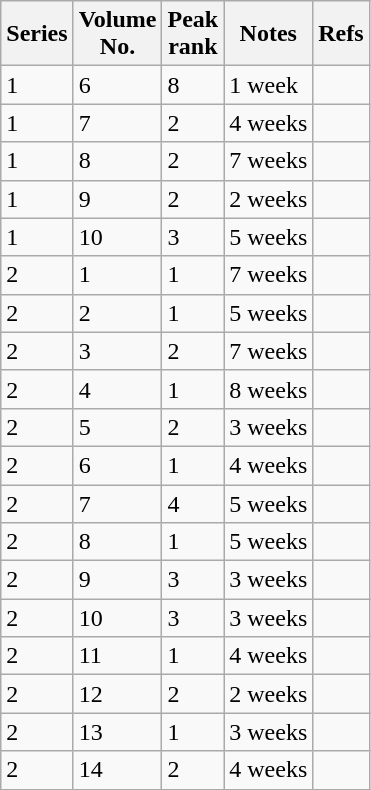<table class="wikitable">
<tr>
<th>Series</th>
<th>Volume<br>No.</th>
<th>Peak<br>rank</th>
<th>Notes</th>
<th>Refs</th>
</tr>
<tr>
<td>1</td>
<td>6</td>
<td>8</td>
<td>1 week</td>
<td></td>
</tr>
<tr>
<td>1</td>
<td>7</td>
<td>2</td>
<td>4 weeks</td>
<td></td>
</tr>
<tr>
<td>1</td>
<td>8</td>
<td>2</td>
<td>7 weeks</td>
<td></td>
</tr>
<tr>
<td>1</td>
<td>9</td>
<td>2</td>
<td>2 weeks</td>
<td></td>
</tr>
<tr>
<td>1</td>
<td>10</td>
<td>3</td>
<td>5 weeks</td>
<td></td>
</tr>
<tr>
<td>2</td>
<td>1</td>
<td>1</td>
<td>7 weeks</td>
<td></td>
</tr>
<tr>
<td>2</td>
<td>2</td>
<td>1</td>
<td>5 weeks</td>
<td></td>
</tr>
<tr>
<td>2</td>
<td>3</td>
<td>2</td>
<td>7 weeks</td>
<td></td>
</tr>
<tr>
<td>2</td>
<td>4</td>
<td>1</td>
<td>8 weeks</td>
<td></td>
</tr>
<tr>
<td>2</td>
<td>5</td>
<td>2</td>
<td>3 weeks</td>
<td></td>
</tr>
<tr>
<td>2</td>
<td>6</td>
<td>1</td>
<td>4 weeks</td>
<td></td>
</tr>
<tr>
<td>2</td>
<td>7</td>
<td>4</td>
<td>5 weeks</td>
<td></td>
</tr>
<tr>
<td>2</td>
<td>8</td>
<td>1</td>
<td>5 weeks</td>
<td></td>
</tr>
<tr>
<td>2</td>
<td>9</td>
<td>3</td>
<td>3 weeks</td>
<td></td>
</tr>
<tr>
<td>2</td>
<td>10</td>
<td>3</td>
<td>3 weeks</td>
<td></td>
</tr>
<tr>
<td>2</td>
<td>11</td>
<td>1</td>
<td>4 weeks</td>
<td></td>
</tr>
<tr>
<td>2</td>
<td>12</td>
<td>2</td>
<td>2 weeks</td>
<td></td>
</tr>
<tr>
<td>2</td>
<td>13</td>
<td>1</td>
<td>3 weeks</td>
<td></td>
</tr>
<tr>
<td>2</td>
<td>14</td>
<td>2</td>
<td>4 weeks</td>
<td></td>
</tr>
</table>
